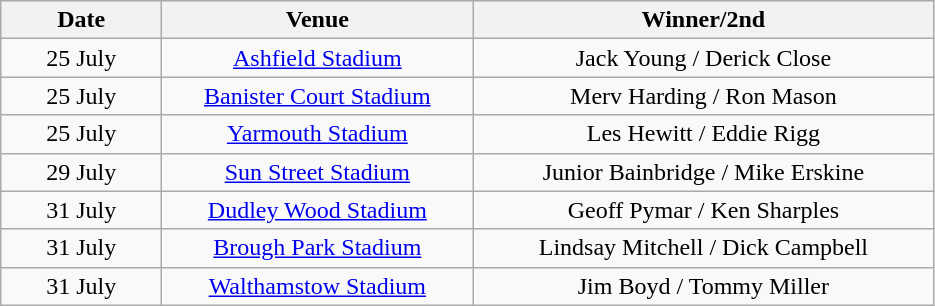<table class="wikitable" style="text-align:center">
<tr>
<th width=100>Date</th>
<th width=200>Venue</th>
<th width=300>Winner/2nd</th>
</tr>
<tr>
<td>25 July</td>
<td><a href='#'>Ashfield Stadium</a></td>
<td>Jack Young / Derick Close</td>
</tr>
<tr>
<td>25 July</td>
<td><a href='#'>Banister Court Stadium</a></td>
<td>Merv Harding / Ron Mason</td>
</tr>
<tr>
<td>25 July</td>
<td><a href='#'>Yarmouth Stadium</a></td>
<td>Les Hewitt / Eddie Rigg</td>
</tr>
<tr>
<td>29 July</td>
<td><a href='#'>Sun Street Stadium</a></td>
<td>Junior Bainbridge / Mike Erskine</td>
</tr>
<tr>
<td>31 July</td>
<td><a href='#'>Dudley Wood Stadium</a></td>
<td>Geoff Pymar / Ken Sharples</td>
</tr>
<tr>
<td>31 July</td>
<td><a href='#'>Brough Park Stadium</a></td>
<td>Lindsay Mitchell / Dick Campbell</td>
</tr>
<tr>
<td>31 July</td>
<td><a href='#'>Walthamstow Stadium</a></td>
<td>Jim Boyd / Tommy Miller</td>
</tr>
</table>
